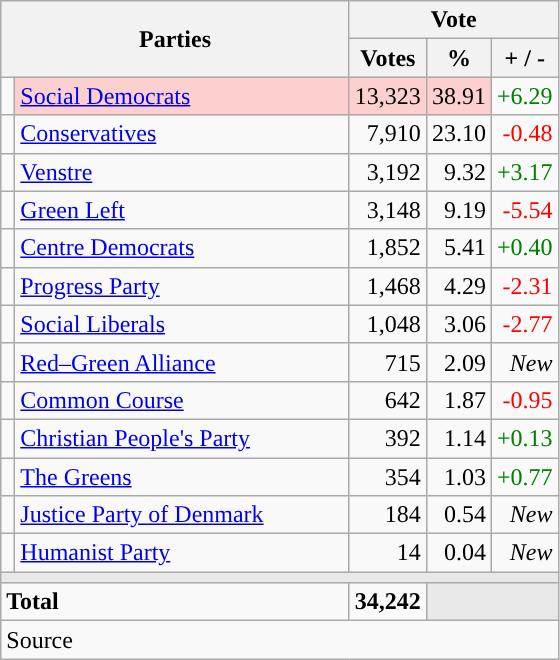<table class="wikitable" style="text-align:right;">
<tr>
<th style="text-align:centre;" rowspan="2" colspan="2" width="225">Parties</th>
<th colspan="3">Vote</th>
</tr>
<tr>
<th width="15">Votes</th>
<th width="15">%</th>
<th width="15">+ / -</th>
</tr>
<tr>
<td width="2" style="color:inherit;background:"></td>
<td bgcolor=#fbd0ce  align="left"><a href='#'>Social Democrats</a></td>
<td bgcolor=#fbd0ce>13,323</td>
<td bgcolor=#fbd0ce>38.91</td>
<td style=color:green;>+6.29</td>
</tr>
<tr>
<td width="2" style="color:inherit;background:"></td>
<td align="left"><a href='#'>Conservatives</a></td>
<td>7,910</td>
<td>23.10</td>
<td style=color:red;>-0.48</td>
</tr>
<tr>
<td width="2" style="color:inherit;background:"></td>
<td align="left"><a href='#'>Venstre</a></td>
<td>3,192</td>
<td>9.32</td>
<td style=color:green;>+3.17</td>
</tr>
<tr>
<td width="2" style="color:inherit;background:"></td>
<td align="left"><a href='#'>Green Left</a></td>
<td>3,148</td>
<td>9.19</td>
<td style=color:red;>-5.54</td>
</tr>
<tr>
<td width="2" style="color:inherit;background:"></td>
<td align="left"><a href='#'>Centre Democrats</a></td>
<td>1,852</td>
<td>5.41</td>
<td style=color:green;>+0.40</td>
</tr>
<tr>
<td width="2" style="color:inherit;background:"></td>
<td align="left"><a href='#'>Progress Party</a></td>
<td>1,468</td>
<td>4.29</td>
<td style=color:red;>-2.31</td>
</tr>
<tr>
<td width="2" style="color:inherit;background:"></td>
<td align="left"><a href='#'>Social Liberals</a></td>
<td>1,048</td>
<td>3.06</td>
<td style=color:red;>-2.77</td>
</tr>
<tr>
<td width="2" style="color:inherit;background:"></td>
<td align="left"><a href='#'>Red–Green Alliance</a></td>
<td>715</td>
<td>2.09</td>
<td><em>New</em></td>
</tr>
<tr>
<td width="2" style="color:inherit;background:"></td>
<td align="left"><a href='#'>Common Course</a></td>
<td>642</td>
<td>1.87</td>
<td style=color:red;>-0.95</td>
</tr>
<tr>
<td width="2" style="color:inherit;background:"></td>
<td align="left"><a href='#'>Christian People's Party</a></td>
<td>392</td>
<td>1.14</td>
<td style=color:green;>+0.13</td>
</tr>
<tr>
<td width="2" style="color:inherit;background:"></td>
<td align="left"><a href='#'>The Greens</a></td>
<td>354</td>
<td>1.03</td>
<td style=color:green;>+0.77</td>
</tr>
<tr>
<td width="2" style="color:inherit;background:"></td>
<td align="left"><a href='#'>Justice Party of Denmark</a></td>
<td>184</td>
<td>0.54</td>
<td><em>New</em></td>
</tr>
<tr>
<td width="2" style="color:inherit;background:"></td>
<td align="left"><a href='#'>Humanist Party</a></td>
<td>14</td>
<td>0.04</td>
<td><em>New</em></td>
</tr>
<tr>
<td colspan="7" bgcolor="#E9E9E9"></td>
</tr>
<tr>
<td align="left" colspan="2"><strong>Total</strong></td>
<td><strong>34,242</strong></td>
<td bgcolor="#E9E9E9" colspan="2"></td>
</tr>
<tr>
<td align="left" colspan="6">Source</td>
</tr>
</table>
